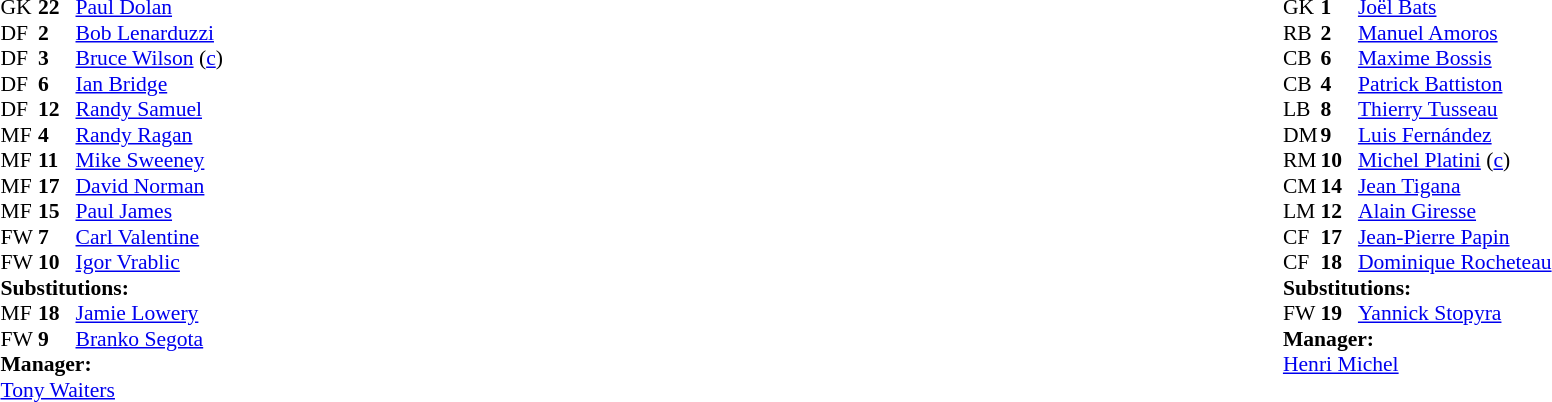<table width="100%">
<tr>
<td valign="top" width="50%"><br><table style="font-size: 90%" cellspacing="0" cellpadding="0">
<tr>
<th width="25"></th>
<th width="25"></th>
</tr>
<tr>
<td>GK</td>
<td><strong>22</strong></td>
<td><a href='#'>Paul Dolan</a></td>
</tr>
<tr>
<td>DF</td>
<td><strong>2</strong></td>
<td><a href='#'>Bob Lenarduzzi</a></td>
</tr>
<tr>
<td>DF</td>
<td><strong>3</strong></td>
<td><a href='#'>Bruce Wilson</a> (<a href='#'>c</a>)</td>
</tr>
<tr>
<td>DF</td>
<td><strong>6</strong></td>
<td><a href='#'>Ian Bridge</a></td>
</tr>
<tr>
<td>DF</td>
<td><strong>12</strong></td>
<td><a href='#'>Randy Samuel</a></td>
</tr>
<tr>
<td>MF</td>
<td><strong>4</strong></td>
<td><a href='#'>Randy Ragan</a></td>
</tr>
<tr>
<td>MF</td>
<td><strong>11</strong></td>
<td><a href='#'>Mike Sweeney</a></td>
<td></td>
<td></td>
</tr>
<tr>
<td>MF</td>
<td><strong>17</strong></td>
<td><a href='#'>David Norman</a></td>
</tr>
<tr>
<td>MF</td>
<td><strong>15</strong></td>
<td><a href='#'>Paul James</a></td>
<td></td>
<td></td>
</tr>
<tr>
<td>FW</td>
<td><strong>7</strong></td>
<td><a href='#'>Carl Valentine</a></td>
</tr>
<tr>
<td>FW</td>
<td><strong>10</strong></td>
<td><a href='#'>Igor Vrablic</a></td>
</tr>
<tr>
<td colspan=3><strong>Substitutions:</strong></td>
</tr>
<tr>
<td>MF</td>
<td><strong>18</strong></td>
<td><a href='#'>Jamie Lowery</a></td>
<td></td>
<td></td>
</tr>
<tr>
<td>FW</td>
<td><strong>9</strong></td>
<td><a href='#'>Branko Segota</a></td>
<td></td>
<td></td>
</tr>
<tr>
<td colspan=3><strong>Manager:</strong></td>
</tr>
<tr>
<td colspan=3> <a href='#'>Tony Waiters</a></td>
</tr>
</table>
</td>
<td valign="top" width="50%"><br><table style="font-size: 90%" cellspacing="0" cellpadding="0" align="center">
<tr>
<th width=25></th>
<th width=25></th>
</tr>
<tr>
<td>GK</td>
<td><strong>1</strong></td>
<td><a href='#'>Joël Bats</a></td>
</tr>
<tr>
<td>RB</td>
<td><strong>2</strong></td>
<td><a href='#'>Manuel Amoros</a></td>
</tr>
<tr>
<td>CB</td>
<td><strong>6</strong></td>
<td><a href='#'>Maxime Bossis</a></td>
</tr>
<tr>
<td>CB</td>
<td><strong>4</strong></td>
<td><a href='#'>Patrick Battiston</a></td>
</tr>
<tr>
<td>LB</td>
<td><strong>8</strong></td>
<td><a href='#'>Thierry Tusseau</a></td>
</tr>
<tr>
<td>DM</td>
<td><strong>9</strong></td>
<td><a href='#'>Luis Fernández</a></td>
</tr>
<tr>
<td>RM</td>
<td><strong>10</strong></td>
<td><a href='#'>Michel Platini</a> (<a href='#'>c</a>)</td>
</tr>
<tr>
<td>CM</td>
<td><strong>14</strong></td>
<td><a href='#'>Jean Tigana</a></td>
</tr>
<tr>
<td>LM</td>
<td><strong>12</strong></td>
<td><a href='#'>Alain Giresse</a></td>
</tr>
<tr>
<td>CF</td>
<td><strong>17</strong></td>
<td><a href='#'>Jean-Pierre Papin</a></td>
</tr>
<tr>
<td>CF</td>
<td><strong>18</strong></td>
<td><a href='#'>Dominique Rocheteau</a></td>
<td></td>
<td></td>
</tr>
<tr>
<td colspan=3><strong>Substitutions:</strong></td>
</tr>
<tr>
<td>FW</td>
<td><strong>19</strong></td>
<td><a href='#'>Yannick Stopyra</a></td>
<td></td>
<td></td>
</tr>
<tr>
<td colspan=3><strong>Manager:</strong></td>
</tr>
<tr>
<td colspan=4> <a href='#'>Henri Michel</a></td>
</tr>
</table>
</td>
</tr>
</table>
